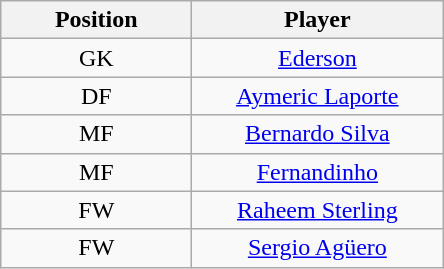<table class="wikitable">
<tr>
<th style="width:120px;">Position</th>
<th style="width:160px;">Player</th>
</tr>
<tr>
<td style="text-align:center;">GK</td>
<td style="text-align:center;"> <a href='#'>Ederson</a></td>
</tr>
<tr>
<td style="text-align:center;">DF</td>
<td style="text-align:center;"> <a href='#'>Aymeric Laporte</a></td>
</tr>
<tr>
<td style="text-align:center;">MF</td>
<td style="text-align:center;"> <a href='#'>Bernardo Silva</a></td>
</tr>
<tr>
<td style="text-align:center;">MF</td>
<td style="text-align:center;"> <a href='#'>Fernandinho</a></td>
</tr>
<tr>
<td style="text-align:center;">FW</td>
<td style="text-align:center;"> <a href='#'>Raheem Sterling</a></td>
</tr>
<tr>
<td style="text-align:center;">FW</td>
<td style="text-align:center;"> <a href='#'>Sergio Agüero</a></td>
</tr>
</table>
